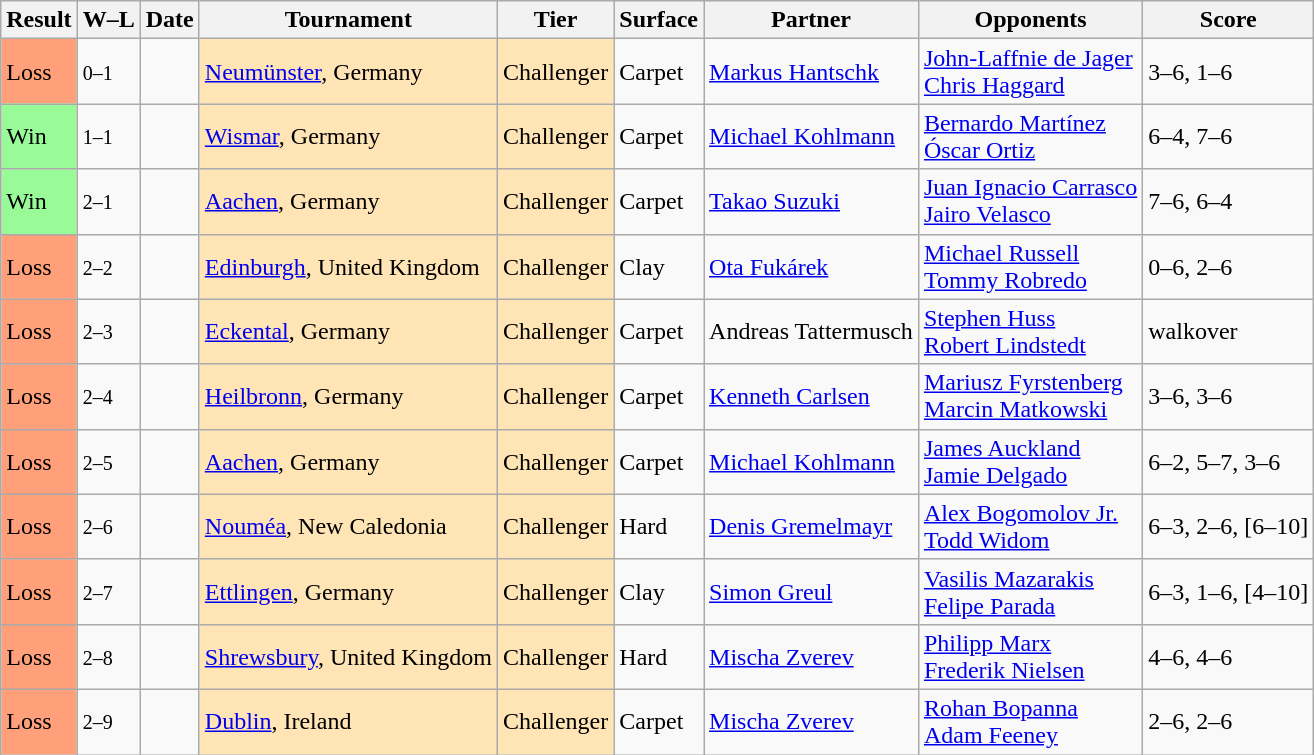<table class="sortable wikitable">
<tr>
<th>Result</th>
<th class="unsortable">W–L</th>
<th>Date</th>
<th>Tournament</th>
<th>Tier</th>
<th>Surface</th>
<th>Partner</th>
<th>Opponents</th>
<th class="unsortable">Score</th>
</tr>
<tr>
<td style="background:#ffa07a;">Loss</td>
<td><small>0–1</small></td>
<td></td>
<td bgcolor=moccasin><a href='#'>Neumünster</a>, Germany</td>
<td bgcolor=moccasin>Challenger</td>
<td>Carpet</td>
<td> <a href='#'>Markus Hantschk</a></td>
<td> <a href='#'>John-Laffnie de Jager</a> <br>  <a href='#'>Chris Haggard</a></td>
<td>3–6, 1–6</td>
</tr>
<tr>
<td style="background:#98fb98;">Win</td>
<td><small>1–1</small></td>
<td></td>
<td bgcolor=moccasin><a href='#'>Wismar</a>, Germany</td>
<td bgcolor=moccasin>Challenger</td>
<td>Carpet</td>
<td> <a href='#'>Michael Kohlmann</a></td>
<td> <a href='#'>Bernardo Martínez</a> <br>  <a href='#'>Óscar Ortiz</a></td>
<td>6–4, 7–6</td>
</tr>
<tr>
<td style="background:#98fb98;">Win</td>
<td><small>2–1</small></td>
<td></td>
<td bgcolor=moccasin><a href='#'>Aachen</a>, Germany</td>
<td bgcolor=moccasin>Challenger</td>
<td>Carpet</td>
<td> <a href='#'>Takao Suzuki</a></td>
<td> <a href='#'>Juan Ignacio Carrasco</a> <br>  <a href='#'>Jairo Velasco</a></td>
<td>7–6, 6–4</td>
</tr>
<tr>
<td style="background:#ffa07a;">Loss</td>
<td><small>2–2</small></td>
<td></td>
<td bgcolor=moccasin><a href='#'>Edinburgh</a>, United Kingdom</td>
<td bgcolor=moccasin>Challenger</td>
<td>Clay</td>
<td> <a href='#'>Ota Fukárek</a></td>
<td> <a href='#'>Michael Russell</a> <br>  <a href='#'>Tommy Robredo</a></td>
<td>0–6, 2–6</td>
</tr>
<tr>
<td style="background:#ffa07a;">Loss</td>
<td><small>2–3</small></td>
<td></td>
<td bgcolor=moccasin><a href='#'>Eckental</a>, Germany</td>
<td bgcolor=moccasin>Challenger</td>
<td>Carpet</td>
<td> Andreas Tattermusch</td>
<td> <a href='#'>Stephen Huss</a> <br>  <a href='#'>Robert Lindstedt</a></td>
<td>walkover</td>
</tr>
<tr>
<td style="background:#ffa07a;">Loss</td>
<td><small>2–4</small></td>
<td></td>
<td bgcolor=moccasin><a href='#'>Heilbronn</a>, Germany</td>
<td bgcolor=moccasin>Challenger</td>
<td>Carpet</td>
<td> <a href='#'>Kenneth Carlsen</a></td>
<td> <a href='#'>Mariusz Fyrstenberg</a> <br>  <a href='#'>Marcin Matkowski</a></td>
<td>3–6, 3–6</td>
</tr>
<tr>
<td style="background:#ffa07a;">Loss</td>
<td><small>2–5</small></td>
<td></td>
<td bgcolor=moccasin><a href='#'>Aachen</a>, Germany</td>
<td bgcolor=moccasin>Challenger</td>
<td>Carpet</td>
<td> <a href='#'>Michael Kohlmann</a></td>
<td> <a href='#'>James Auckland</a> <br>  <a href='#'>Jamie Delgado</a></td>
<td>6–2, 5–7, 3–6</td>
</tr>
<tr>
<td style="background:#ffa07a;">Loss</td>
<td><small>2–6</small></td>
<td></td>
<td bgcolor=moccasin><a href='#'>Nouméa</a>, New Caledonia</td>
<td bgcolor=moccasin>Challenger</td>
<td>Hard</td>
<td> <a href='#'>Denis Gremelmayr</a></td>
<td> <a href='#'>Alex Bogomolov Jr.</a> <br>  <a href='#'>Todd Widom</a></td>
<td>6–3, 2–6, [6–10]</td>
</tr>
<tr>
<td style="background:#ffa07a;">Loss</td>
<td><small>2–7</small></td>
<td></td>
<td bgcolor=moccasin><a href='#'>Ettlingen</a>, Germany</td>
<td bgcolor=moccasin>Challenger</td>
<td>Clay</td>
<td> <a href='#'>Simon Greul</a></td>
<td> <a href='#'>Vasilis Mazarakis</a> <br>  <a href='#'>Felipe Parada</a></td>
<td>6–3, 1–6, [4–10]</td>
</tr>
<tr>
<td style="background:#ffa07a;">Loss</td>
<td><small>2–8</small></td>
<td></td>
<td bgcolor=moccasin><a href='#'>Shrewsbury</a>, United Kingdom</td>
<td bgcolor=moccasin>Challenger</td>
<td>Hard</td>
<td> <a href='#'>Mischa Zverev</a></td>
<td> <a href='#'>Philipp Marx</a> <br>  <a href='#'>Frederik Nielsen</a></td>
<td>4–6, 4–6</td>
</tr>
<tr>
<td style="background:#ffa07a;">Loss</td>
<td><small>2–9</small></td>
<td></td>
<td bgcolor=moccasin><a href='#'>Dublin</a>, Ireland</td>
<td bgcolor=moccasin>Challenger</td>
<td>Carpet</td>
<td> <a href='#'>Mischa Zverev</a></td>
<td> <a href='#'>Rohan Bopanna</a> <br>  <a href='#'>Adam Feeney</a></td>
<td>2–6, 2–6</td>
</tr>
</table>
